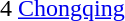<table cellspacing="0" cellpadding="0">
<tr>
<td><div>4 </div></td>
<td><a href='#'>Chongqing</a></td>
</tr>
</table>
